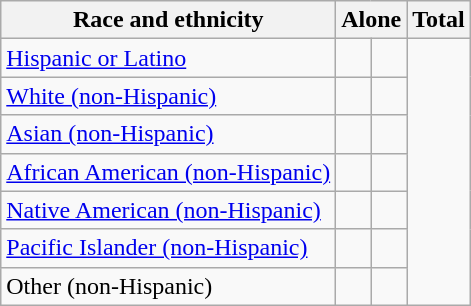<table class="wikitable sortable collapsible"; text-align:right; font-size:80%;">
<tr>
<th>Race and ethnicity</th>
<th colspan="2" data-sort-type=number>Alone</th>
<th colspan="2" data-sort-type=number>Total</th>
</tr>
<tr>
<td><a href='#'>Hispanic or Latino</a></td>
<td align=right></td>
<td align=right></td>
</tr>
<tr>
<td><a href='#'>White (non-Hispanic)</a></td>
<td align=right></td>
<td align=right></td>
</tr>
<tr>
<td><a href='#'>Asian (non-Hispanic)</a></td>
<td align=right></td>
<td align=right></td>
</tr>
<tr>
<td><a href='#'>African American (non-Hispanic)</a></td>
<td align=right></td>
<td align=right></td>
</tr>
<tr>
<td><a href='#'>Native American (non-Hispanic)</a></td>
<td align=right></td>
<td align=right></td>
</tr>
<tr>
<td><a href='#'>Pacific Islander (non-Hispanic)</a></td>
<td align=right></td>
<td align=right></td>
</tr>
<tr>
<td>Other (non-Hispanic)</td>
<td align=right></td>
<td align=right></td>
</tr>
</table>
